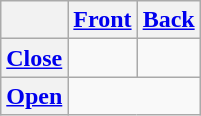<table class="wikitable" style="text-align:center;">
<tr>
<th></th>
<th><a href='#'>Front</a></th>
<th><a href='#'>Back</a></th>
</tr>
<tr>
<th><a href='#'>Close</a></th>
<td> </td>
<td> </td>
</tr>
<tr>
<th><a href='#'>Open</a></th>
<td colspan="2"> </td>
</tr>
</table>
